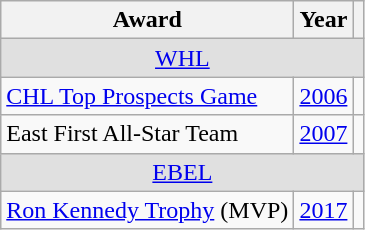<table class="wikitable">
<tr>
<th>Award</th>
<th>Year</th>
<th></th>
</tr>
<tr ALIGN="center" bgcolor="#e0e0e0">
<td colspan="3"><a href='#'>WHL</a></td>
</tr>
<tr>
<td><a href='#'>CHL Top Prospects Game</a></td>
<td><a href='#'>2006</a></td>
<td></td>
</tr>
<tr>
<td>East First All-Star Team</td>
<td><a href='#'>2007</a></td>
<td></td>
</tr>
<tr ALIGN="center" bgcolor="#e0e0e0">
<td colspan="3"><a href='#'>EBEL</a></td>
</tr>
<tr>
<td><a href='#'>Ron Kennedy Trophy</a> (MVP)</td>
<td><a href='#'>2017</a></td>
<td></td>
</tr>
</table>
